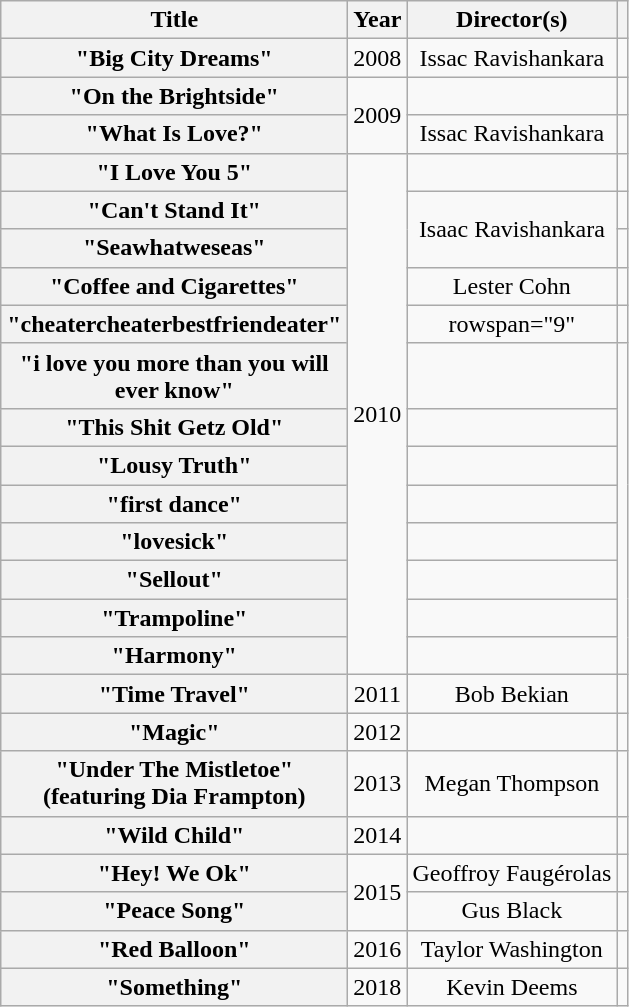<table class="wikitable plainrowheaders" style="text-align:center;">
<tr>
<th scope="col" style="width:14em;">Title</th>
<th scope="col">Year</th>
<th scope="col">Director(s)</th>
<th scope="col"></th>
</tr>
<tr>
<th scope="row">"Big City Dreams"</th>
<td>2008</td>
<td>Issac Ravishankara</td>
<td></td>
</tr>
<tr>
<th scope="row">"On the Brightside"</th>
<td rowspan="2">2009</td>
<td></td>
<td></td>
</tr>
<tr>
<th scope="row">"What Is Love?"</th>
<td>Issac Ravishankara</td>
<td></td>
</tr>
<tr>
<th scope="row">"I Love You 5"</th>
<td rowspan="13">2010</td>
<td></td>
<td></td>
</tr>
<tr>
<th scope="row">"Can't Stand It"</th>
<td rowspan="2">Isaac Ravishankara</td>
<td></td>
</tr>
<tr>
<th scope="row">"Seawhatweseas"</th>
<td></td>
</tr>
<tr>
<th scope="row">"Coffee and Cigarettes"</th>
<td>Lester Cohn</td>
<td></td>
</tr>
<tr>
<th scope="row">"cheatercheaterbestfriendeater"</th>
<td>rowspan="9" </td>
<td></td>
</tr>
<tr>
<th scope="row">"i love you more than you will ever know"</th>
<td></td>
</tr>
<tr>
<th scope="row">"This Shit Getz Old"</th>
<td></td>
</tr>
<tr>
<th scope="row">"Lousy Truth"</th>
<td></td>
</tr>
<tr>
<th scope="row">"first dance"</th>
<td></td>
</tr>
<tr>
<th scope="row">"lovesick"</th>
<td></td>
</tr>
<tr>
<th scope="row">"Sellout"</th>
<td></td>
</tr>
<tr>
<th scope="row">"Trampoline"</th>
<td></td>
</tr>
<tr>
<th scope="row">"Harmony"</th>
<td></td>
</tr>
<tr>
<th scope="row">"Time Travel"</th>
<td>2011</td>
<td>Bob Bekian</td>
<td></td>
</tr>
<tr>
<th scope="row">"Magic"</th>
<td>2012</td>
<td></td>
<td></td>
</tr>
<tr>
<th scope="row">"Under The Mistletoe"<br><span>(featuring Dia Frampton)</span></th>
<td>2013</td>
<td>Megan Thompson</td>
<td></td>
</tr>
<tr>
<th scope="row">"Wild Child"</th>
<td>2014</td>
<td></td>
<td></td>
</tr>
<tr>
<th scope="row">"Hey! We Ok"</th>
<td rowspan="2">2015</td>
<td>Geoffroy Faugérolas</td>
<td></td>
</tr>
<tr>
<th scope="row">"Peace Song"</th>
<td>Gus Black</td>
<td></td>
</tr>
<tr>
<th scope="row">"Red Balloon"</th>
<td>2016</td>
<td>Taylor Washington</td>
<td></td>
</tr>
<tr>
<th scope="row">"Something"</th>
<td>2018</td>
<td>Kevin Deems</td>
<td></td>
</tr>
</table>
